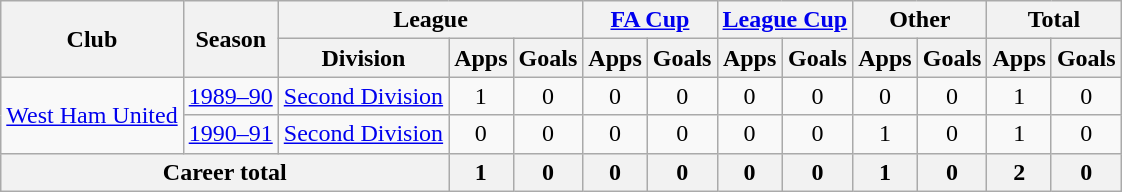<table class="wikitable" style="text-align:center">
<tr>
<th rowspan="2">Club</th>
<th rowspan="2">Season</th>
<th colspan="3">League</th>
<th colspan="2"><a href='#'>FA Cup</a></th>
<th colspan="2"><a href='#'>League Cup</a></th>
<th colspan="2">Other</th>
<th colspan="2">Total</th>
</tr>
<tr>
<th>Division</th>
<th>Apps</th>
<th>Goals</th>
<th>Apps</th>
<th>Goals</th>
<th>Apps</th>
<th>Goals</th>
<th>Apps</th>
<th>Goals</th>
<th>Apps</th>
<th>Goals</th>
</tr>
<tr>
<td rowspan="2"><a href='#'>West Ham United</a></td>
<td><a href='#'>1989–90</a></td>
<td><a href='#'>Second Division</a></td>
<td>1</td>
<td>0</td>
<td>0</td>
<td>0</td>
<td>0</td>
<td>0</td>
<td>0</td>
<td>0</td>
<td>1</td>
<td>0</td>
</tr>
<tr>
<td><a href='#'>1990–91</a></td>
<td><a href='#'>Second Division</a></td>
<td>0</td>
<td>0</td>
<td>0</td>
<td>0</td>
<td>0</td>
<td>0</td>
<td>1</td>
<td>0</td>
<td>1</td>
<td>0</td>
</tr>
<tr>
<th colspan="3">Career total</th>
<th>1</th>
<th>0</th>
<th>0</th>
<th>0</th>
<th>0</th>
<th>0</th>
<th>1</th>
<th>0</th>
<th>2</th>
<th>0</th>
</tr>
</table>
